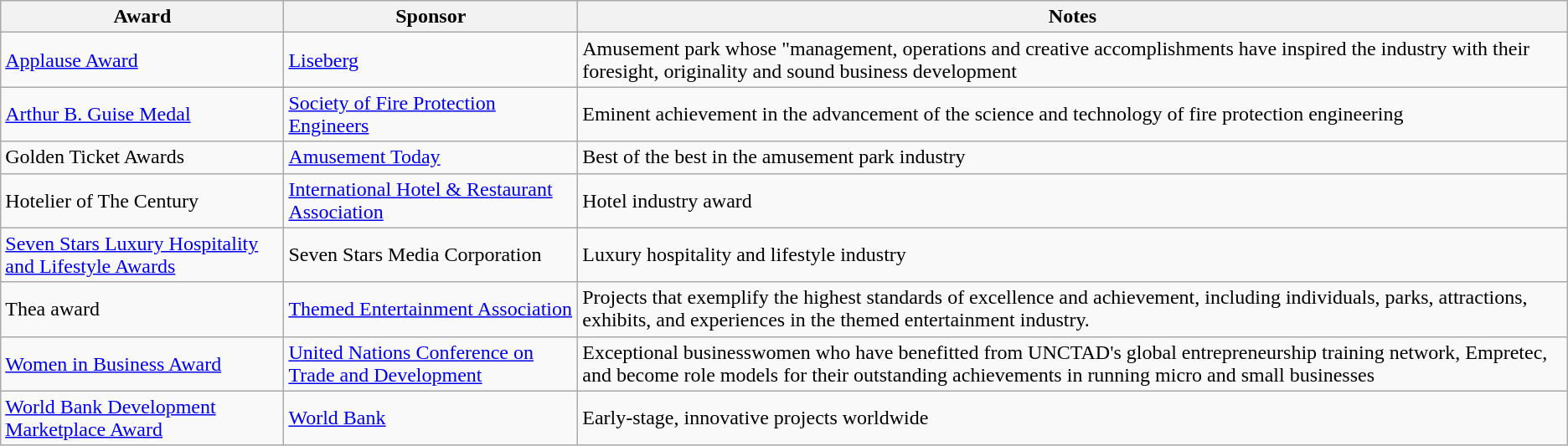<table class="wikitable sortable">
<tr>
<th>Award</th>
<th>Sponsor</th>
<th>Notes</th>
</tr>
<tr>
<td><a href='#'>Applause Award</a></td>
<td><a href='#'>Liseberg</a></td>
<td>Amusement park whose "management, operations and creative accomplishments have inspired the industry with their foresight, originality and sound business development</td>
</tr>
<tr>
<td><a href='#'>Arthur B. Guise Medal</a></td>
<td><a href='#'>Society of Fire Protection Engineers</a></td>
<td>Eminent achievement in the advancement of the science and technology of fire protection engineering</td>
</tr>
<tr>
<td>Golden Ticket Awards</td>
<td><a href='#'>Amusement Today</a></td>
<td>Best of the best in the amusement park industry</td>
</tr>
<tr>
<td>Hotelier of The Century</td>
<td><a href='#'>International Hotel & Restaurant Association</a></td>
<td>Hotel industry award</td>
</tr>
<tr>
<td><a href='#'>Seven Stars Luxury Hospitality and Lifestyle Awards</a></td>
<td>Seven Stars Media Corporation</td>
<td>Luxury hospitality and lifestyle industry</td>
</tr>
<tr>
<td>Thea award</td>
<td><a href='#'>Themed Entertainment Association</a></td>
<td>Projects that exemplify the highest standards of excellence and achievement, including individuals, parks, attractions, exhibits, and experiences in the themed entertainment industry.</td>
</tr>
<tr>
<td><a href='#'>Women in Business Award</a></td>
<td><a href='#'>United Nations Conference on Trade and Development</a></td>
<td>Exceptional businesswomen who have benefitted from UNCTAD's global entrepreneurship training network, Empretec, and become role models for their outstanding achievements in running micro and small businesses</td>
</tr>
<tr>
<td><a href='#'>World Bank Development Marketplace Award</a></td>
<td><a href='#'>World Bank</a></td>
<td>Early-stage, innovative projects worldwide</td>
</tr>
</table>
